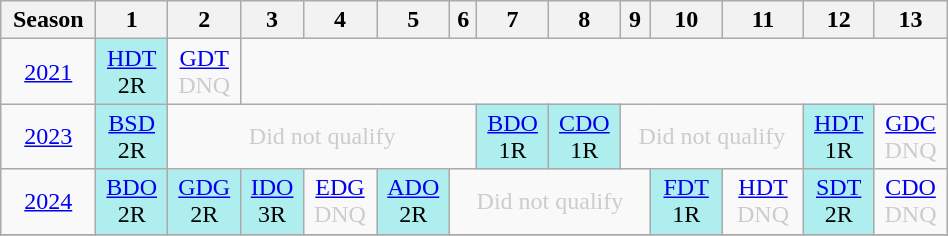<table class="wikitable" style="width:50%; margin:0">
<tr>
<th>Season</th>
<th>1</th>
<th>2</th>
<th>3</th>
<th>4</th>
<th>5</th>
<th>6</th>
<th>7</th>
<th>8</th>
<th>9</th>
<th>10</th>
<th>11</th>
<th>12</th>
<th>13</th>
</tr>
<tr>
<td style="text-align:center;"background:#efefef;"><a href='#'>2021</a></td>
<td style="text-align:center; background:#afeeee;"><a href='#'>HDT</a><br>2R</td>
<td style="text-align:center; color:#ccc;"><a href='#'>GDT</a><br>DNQ</td>
</tr>
<tr>
<td style="text-align:center;"background:#efefef;"><a href='#'>2023</a></td>
<td style="text-align:center; background:#afeeee;"><a href='#'>BSD</a><br>2R</td>
<td colspan="5" style="text-align:center; color:#ccc;">Did not qualify</td>
<td style="text-align:center; background:#afeeee;"><a href='#'>BDO</a><br>1R</td>
<td style="text-align:center; background:#afeeee;"><a href='#'>CDO</a><br>1R</td>
<td colspan="3" style="text-align:center; color:#ccc;">Did not qualify</td>
<td style="text-align:center; background:#afeeee;"><a href='#'>HDT</a><br>1R</td>
<td style="text-align:center; color:#ccc;"><a href='#'>GDC</a><br>DNQ</td>
</tr>
<tr>
<td style="text-align:center;"background:#efefef;"><a href='#'>2024</a></td>
<td style="text-align:center; background:#afeeee;"><a href='#'>BDO</a><br>2R</td>
<td style="text-align:center; background:#afeeee;"><a href='#'>GDG</a><br>2R</td>
<td style="text-align:center; background:#afeeee;"><a href='#'>IDO</a><br>3R</td>
<td style="text-align:center; color:#ccc;"><a href='#'>EDG</a><br>DNQ</td>
<td style="text-align:center; background:#afeeee;"><a href='#'>ADO</a><br>2R</td>
<td colspan="4" style="text-align:center; color:#ccc;">Did not qualify</td>
<td style="text-align:center; background:#afeeee;"><a href='#'>FDT</a><br>1R</td>
<td style="text-align:center; color:#ccc;"><a href='#'>HDT</a><br>DNQ</td>
<td style="text-align:center; background:#afeeee;"><a href='#'>SDT</a><br>2R</td>
<td style="text-align:center; color:#ccc;"><a href='#'>CDO</a><br>DNQ</td>
</tr>
<tr>
</tr>
</table>
